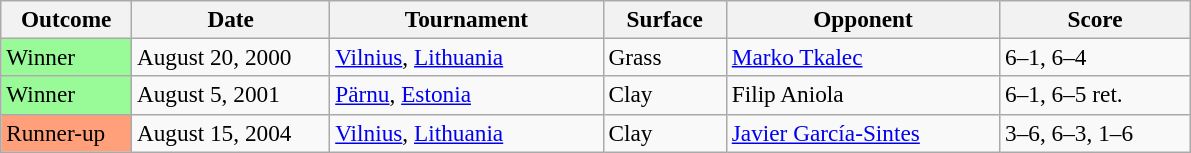<table class="wikitable" style=font-size:97%>
<tr>
<th width=80>Outcome</th>
<th width=125>Date</th>
<th width=175>Tournament</th>
<th width=75>Surface</th>
<th width=175>Opponent</th>
<th width=120>Score</th>
</tr>
<tr>
<td bgcolor=#98fb98>Winner</td>
<td>August 20, 2000</td>
<td> <a href='#'>Vilnius</a>, <a href='#'>Lithuania</a></td>
<td>Grass</td>
<td> <a href='#'>Marko Tkalec</a></td>
<td>6–1, 6–4</td>
</tr>
<tr>
<td bgcolor=#98fb98>Winner</td>
<td>August 5, 2001</td>
<td> <a href='#'>Pärnu</a>, <a href='#'>Estonia</a></td>
<td>Clay</td>
<td> Filip Aniola</td>
<td>6–1, 6–5 ret.</td>
</tr>
<tr>
<td bgcolor=#ffa07a>Runner-up</td>
<td>August 15, 2004</td>
<td> <a href='#'>Vilnius</a>, <a href='#'>Lithuania</a></td>
<td>Clay</td>
<td> <a href='#'>Javier García-Sintes</a></td>
<td>3–6, 6–3, 1–6</td>
</tr>
</table>
